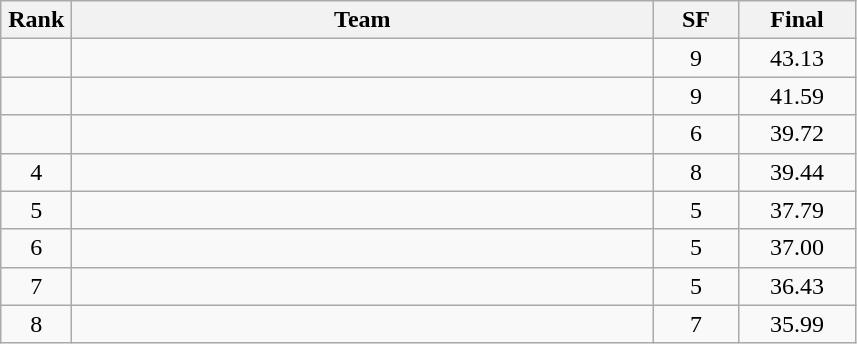<table class=wikitable style="text-align:center">
<tr>
<th width=40>Rank</th>
<th width=380>Team</th>
<th width=50>SF</th>
<th width=70>Final</th>
</tr>
<tr>
<td></td>
<td align=left></td>
<td>9</td>
<td>43.13</td>
</tr>
<tr>
<td></td>
<td align=left></td>
<td>9</td>
<td>41.59</td>
</tr>
<tr>
<td></td>
<td align=left></td>
<td>6</td>
<td>39.72</td>
</tr>
<tr>
<td>4</td>
<td align=left></td>
<td>8</td>
<td>39.44</td>
</tr>
<tr>
<td>5</td>
<td align=left></td>
<td>5</td>
<td>37.79</td>
</tr>
<tr>
<td>6</td>
<td align=left></td>
<td>5</td>
<td>37.00</td>
</tr>
<tr>
<td>7</td>
<td align=left></td>
<td>5</td>
<td>36.43</td>
</tr>
<tr>
<td>8</td>
<td align=left></td>
<td>7</td>
<td>35.99</td>
</tr>
</table>
